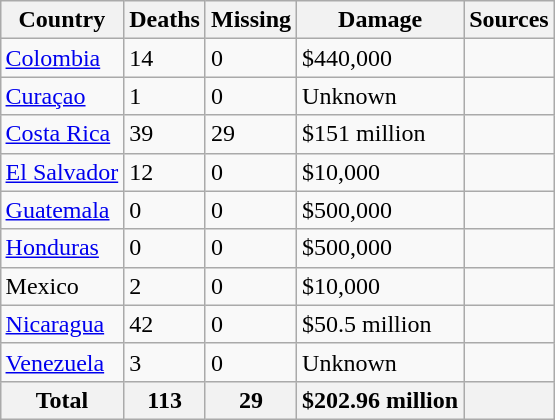<table class="wikitable" align="right">
<tr>
<th>Country</th>
<th>Deaths</th>
<th>Missing</th>
<th>Damage</th>
<th>Sources</th>
</tr>
<tr>
<td><a href='#'>Colombia</a></td>
<td>14</td>
<td>0</td>
<td>$440,000</td>
<td></td>
</tr>
<tr>
<td><a href='#'>Curaçao</a></td>
<td>1</td>
<td>0</td>
<td>Unknown</td>
<td></td>
</tr>
<tr>
<td><a href='#'>Costa Rica</a></td>
<td>39</td>
<td>29</td>
<td>$151 million</td>
<td></td>
</tr>
<tr>
<td><a href='#'>El Salvador</a></td>
<td>12</td>
<td>0</td>
<td>$10,000</td>
<td></td>
</tr>
<tr>
<td><a href='#'>Guatemala</a></td>
<td>0</td>
<td>0</td>
<td>$500,000</td>
<td></td>
</tr>
<tr>
<td><a href='#'>Honduras</a></td>
<td>0</td>
<td>0</td>
<td>$500,000</td>
<td></td>
</tr>
<tr>
<td>Mexico</td>
<td>2</td>
<td>0</td>
<td>$10,000</td>
<td></td>
</tr>
<tr>
<td><a href='#'>Nicaragua</a></td>
<td>42</td>
<td>0</td>
<td>$50.5 million</td>
<td></td>
</tr>
<tr>
<td><a href='#'>Venezuela</a></td>
<td>3</td>
<td>0</td>
<td>Unknown</td>
<td></td>
</tr>
<tr>
<th>Total</th>
<th>113</th>
<th>29</th>
<th>$202.96 million</th>
<th></th>
</tr>
</table>
